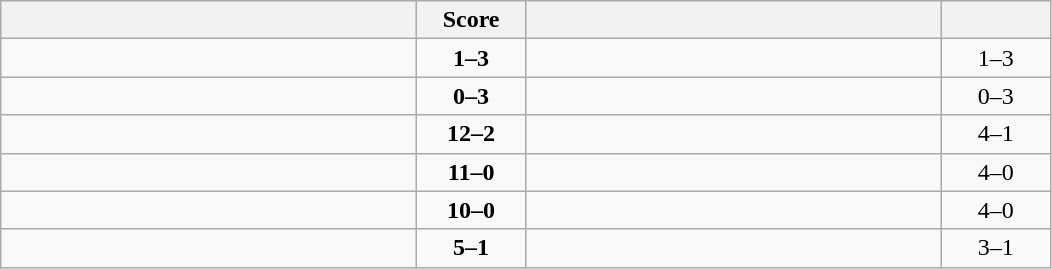<table class="wikitable" style="text-align: center; ">
<tr>
<th align="right" width="270"></th>
<th width="65">Score</th>
<th align="left" width="270"></th>
<th width="65"></th>
</tr>
<tr>
<td align="left"></td>
<td><strong>1–3</strong></td>
<td align="left"><strong></strong></td>
<td>1–3 <strong></strong></td>
</tr>
<tr>
<td align="left"></td>
<td><strong>0–3</strong></td>
<td align="left"><strong></strong></td>
<td>0–3 <strong></strong></td>
</tr>
<tr>
<td align="left"><strong></strong></td>
<td><strong>12–2</strong></td>
<td align="left"></td>
<td>4–1 <strong></strong></td>
</tr>
<tr>
<td align="left"><strong></strong></td>
<td><strong>11–0</strong></td>
<td align="left"></td>
<td>4–0 <strong></strong></td>
</tr>
<tr>
<td align="left"><strong></strong></td>
<td><strong>10–0</strong></td>
<td align="left"></td>
<td>4–0 <strong></strong></td>
</tr>
<tr>
<td align="left"><strong></strong></td>
<td><strong>5–1</strong></td>
<td align="left"></td>
<td>3–1 <strong></strong></td>
</tr>
</table>
